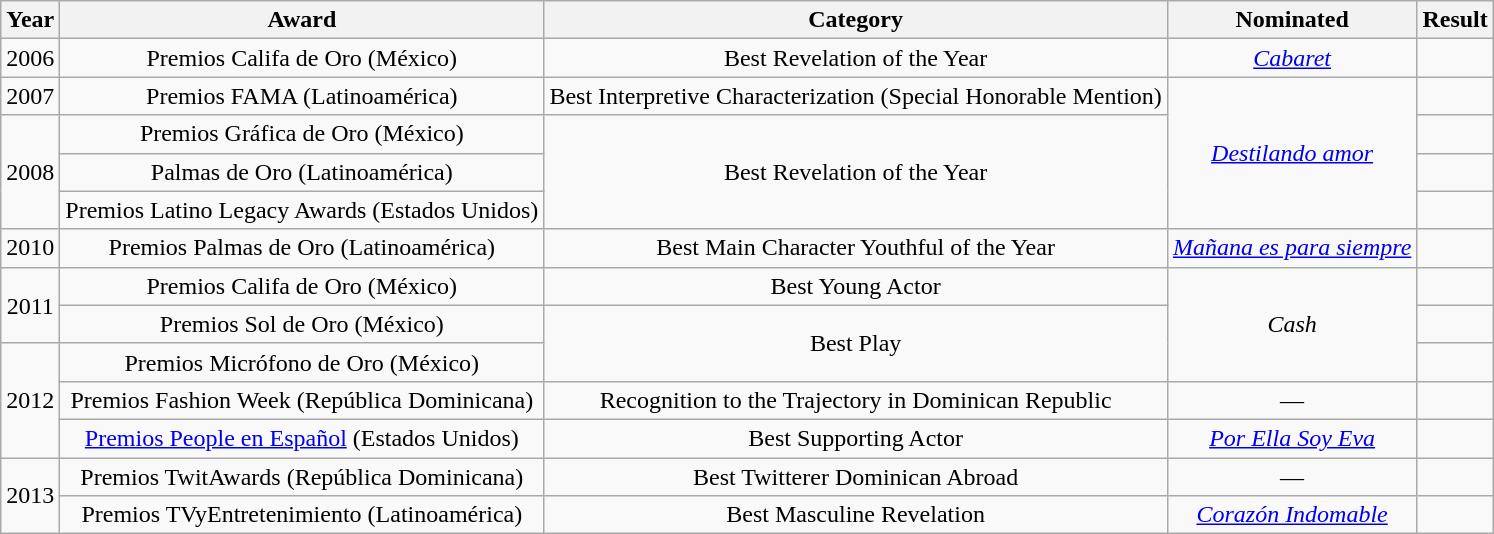<table class="wikitable" style="margin:1em auto; text-align:center;">
<tr>
<th>Year</th>
<th>Award</th>
<th>Category</th>
<th>Nominated</th>
<th>Result</th>
</tr>
<tr>
<td>2006</td>
<td>Premios Califa de Oro (México)</td>
<td>Best Revelation of the Year</td>
<td><em><a href='#'>Cabaret</a></em></td>
<td></td>
</tr>
<tr>
<td>2007</td>
<td>Premios FAMA (Latinoamérica)</td>
<td>Best Interpretive Characterization (Special Honorable Mention)</td>
<td rowspan=04><em><a href='#'>Destilando amor</a></em></td>
<td></td>
</tr>
<tr>
<td rowspan=03>2008</td>
<td>Premios Gráfica de Oro (México)</td>
<td rowspan="3">Best Revelation of the Year</td>
<td></td>
</tr>
<tr>
<td>Palmas de Oro (Latinoamérica)</td>
<td></td>
</tr>
<tr>
<td>Premios Latino Legacy Awards (Estados Unidos)</td>
<td></td>
</tr>
<tr>
<td>2010</td>
<td>Premios Palmas de Oro (Latinoamérica)</td>
<td>Best Main Character Youthful of the Year</td>
<td><em><a href='#'>Mañana es para siempre</a></em></td>
<td></td>
</tr>
<tr>
<td rowspan=02>2011</td>
<td>Premios Califa de Oro (México)</td>
<td>Best Young Actor</td>
<td rowspan="3"><em>Cash</em></td>
<td></td>
</tr>
<tr>
<td>Premios Sol de Oro (México)</td>
<td rowspan="2">Best Play</td>
<td></td>
</tr>
<tr>
<td rowspan=03>2012</td>
<td>Premios Micrófono de Oro (México)</td>
<td></td>
</tr>
<tr>
<td>Premios Fashion Week (República Dominicana)</td>
<td>Recognition to the Trajectory in Dominican Republic</td>
<td>—</td>
<td></td>
</tr>
<tr>
<td><a href='#'>Premios People en Español</a> (Estados Unidos)</td>
<td>Best Supporting Actor</td>
<td><em><a href='#'>Por Ella Soy Eva</a></em></td>
<td></td>
</tr>
<tr>
<td rowspan=02>2013</td>
<td>Premios TwitAwards (República Dominicana)</td>
<td>Best Twitterer Dominican Abroad</td>
<td>—</td>
<td></td>
</tr>
<tr>
<td>Premios TVyEntretenimiento (Latinoamérica)</td>
<td>Best Masculine Revelation</td>
<td><em><a href='#'>Corazón Indomable</a></em></td>
<td></td>
</tr>
</table>
